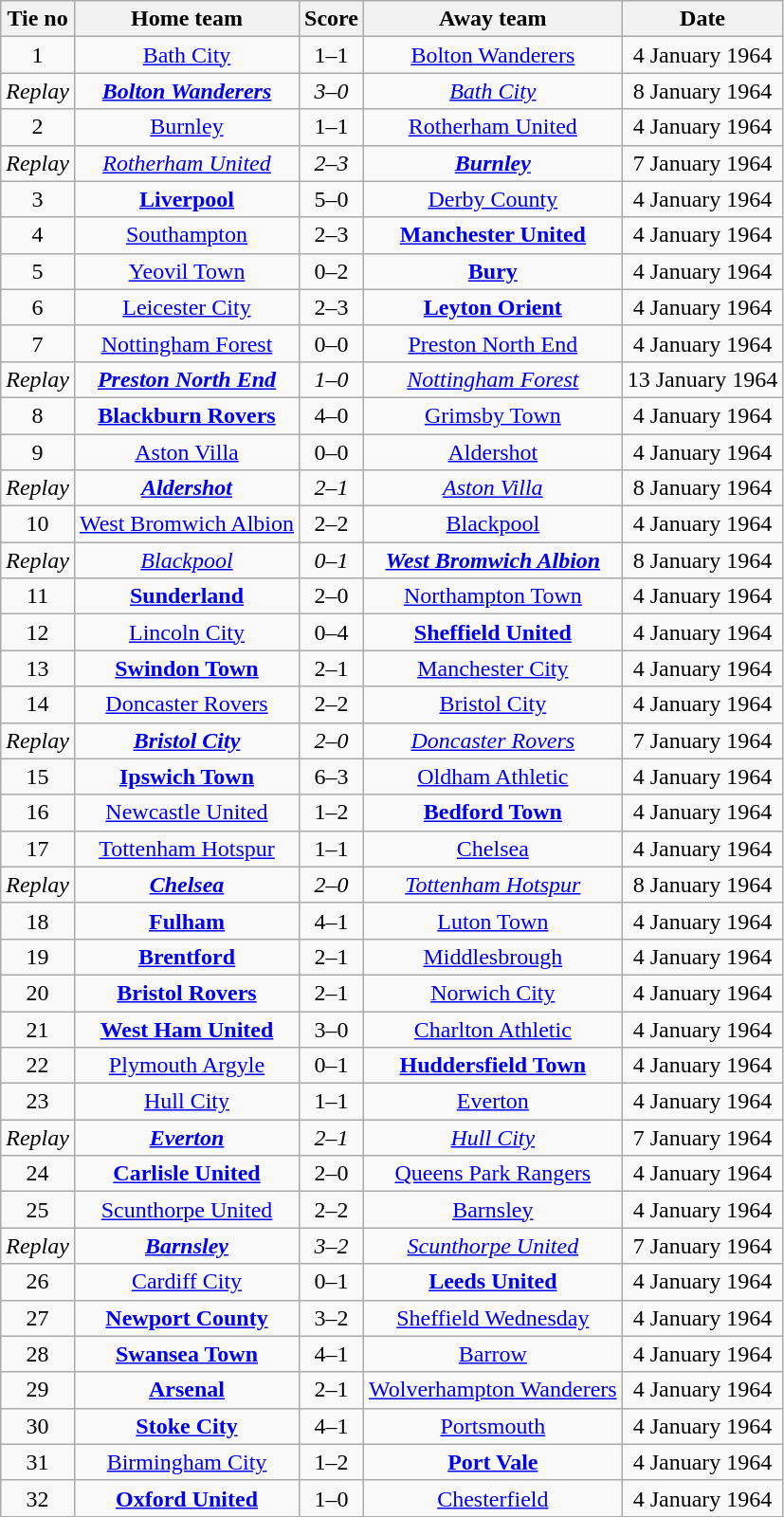<table class="wikitable" style="text-align: center">
<tr>
<th>Tie no</th>
<th>Home team</th>
<th>Score</th>
<th>Away team</th>
<th>Date</th>
</tr>
<tr>
<td>1</td>
<td><a href='#'>Bath City</a></td>
<td>1–1</td>
<td><a href='#'>Bolton Wanderers</a></td>
<td>4 January 1964</td>
</tr>
<tr>
<td><em>Replay</em></td>
<td><strong><em><a href='#'>Bolton Wanderers</a></em></strong></td>
<td><em>3–0</em></td>
<td><em><a href='#'>Bath City</a></em></td>
<td>8 January 1964</td>
</tr>
<tr>
<td>2</td>
<td><a href='#'>Burnley</a></td>
<td>1–1</td>
<td><a href='#'>Rotherham United</a></td>
<td>4 January 1964</td>
</tr>
<tr>
<td><em>Replay</em></td>
<td><em><a href='#'>Rotherham United</a></em></td>
<td><em>2–3</em></td>
<td><strong><em><a href='#'>Burnley</a></em></strong></td>
<td>7 January 1964</td>
</tr>
<tr>
<td>3</td>
<td><strong><a href='#'>Liverpool</a></strong></td>
<td>5–0</td>
<td><a href='#'>Derby County</a></td>
<td>4 January 1964</td>
</tr>
<tr>
<td>4</td>
<td><a href='#'>Southampton</a></td>
<td>2–3</td>
<td><strong><a href='#'>Manchester United</a></strong></td>
<td>4 January 1964</td>
</tr>
<tr>
<td>5</td>
<td><a href='#'>Yeovil Town</a></td>
<td>0–2</td>
<td><strong><a href='#'>Bury</a></strong></td>
<td>4 January 1964</td>
</tr>
<tr>
<td>6</td>
<td><a href='#'>Leicester City</a></td>
<td>2–3</td>
<td><strong><a href='#'>Leyton Orient</a></strong></td>
<td>4 January 1964</td>
</tr>
<tr>
<td>7</td>
<td><a href='#'>Nottingham Forest</a></td>
<td>0–0</td>
<td><a href='#'>Preston North End</a></td>
<td>4 January 1964</td>
</tr>
<tr>
<td><em>Replay</em></td>
<td><strong><em><a href='#'>Preston North End</a></em></strong></td>
<td><em>1–0</em></td>
<td><em><a href='#'>Nottingham Forest</a></em></td>
<td>13 January 1964</td>
</tr>
<tr>
<td>8</td>
<td><strong><a href='#'>Blackburn Rovers</a></strong></td>
<td>4–0</td>
<td><a href='#'>Grimsby Town</a></td>
<td>4 January 1964</td>
</tr>
<tr>
<td>9</td>
<td><a href='#'>Aston Villa</a></td>
<td>0–0</td>
<td><a href='#'>Aldershot</a></td>
<td>4 January 1964</td>
</tr>
<tr>
<td><em>Replay</em></td>
<td><strong><em><a href='#'>Aldershot</a></em></strong></td>
<td><em>2–1</em></td>
<td><em><a href='#'>Aston Villa</a></em></td>
<td>8 January 1964</td>
</tr>
<tr>
<td>10</td>
<td><a href='#'>West Bromwich Albion</a></td>
<td>2–2</td>
<td><a href='#'>Blackpool</a></td>
<td>4 January 1964</td>
</tr>
<tr>
<td><em>Replay</em></td>
<td><em><a href='#'>Blackpool</a></em></td>
<td><em>0–1</em></td>
<td><strong><em><a href='#'>West Bromwich Albion</a></em></strong></td>
<td>8 January 1964</td>
</tr>
<tr>
<td>11</td>
<td><strong><a href='#'>Sunderland</a></strong></td>
<td>2–0</td>
<td><a href='#'>Northampton Town</a></td>
<td>4 January 1964</td>
</tr>
<tr>
<td>12</td>
<td><a href='#'>Lincoln City</a></td>
<td>0–4</td>
<td><strong><a href='#'>Sheffield United</a></strong></td>
<td>4 January 1964</td>
</tr>
<tr>
<td>13</td>
<td><strong><a href='#'>Swindon Town</a></strong></td>
<td>2–1</td>
<td><a href='#'>Manchester City</a></td>
<td>4 January 1964</td>
</tr>
<tr>
<td>14</td>
<td><a href='#'>Doncaster Rovers</a></td>
<td>2–2</td>
<td><a href='#'>Bristol City</a></td>
<td>4 January 1964</td>
</tr>
<tr>
<td><em>Replay</em></td>
<td><strong><em><a href='#'>Bristol City</a></em></strong></td>
<td><em>2–0</em></td>
<td><em><a href='#'>Doncaster Rovers</a></em></td>
<td>7 January 1964</td>
</tr>
<tr>
<td>15</td>
<td><strong><a href='#'>Ipswich Town</a></strong></td>
<td>6–3</td>
<td><a href='#'>Oldham Athletic</a></td>
<td>4 January 1964</td>
</tr>
<tr>
<td>16</td>
<td><a href='#'>Newcastle United</a></td>
<td>1–2</td>
<td><strong><a href='#'>Bedford Town</a></strong></td>
<td>4 January 1964</td>
</tr>
<tr>
<td>17</td>
<td><a href='#'>Tottenham Hotspur</a></td>
<td>1–1</td>
<td><a href='#'>Chelsea</a></td>
<td>4 January 1964</td>
</tr>
<tr>
<td><em>Replay</em></td>
<td><strong><em><a href='#'>Chelsea</a></em></strong></td>
<td><em>2–0</em></td>
<td><em><a href='#'>Tottenham Hotspur</a></em></td>
<td>8 January 1964</td>
</tr>
<tr>
<td>18</td>
<td><strong><a href='#'>Fulham</a></strong></td>
<td>4–1</td>
<td><a href='#'>Luton Town</a></td>
<td>4 January 1964</td>
</tr>
<tr>
<td>19</td>
<td><strong><a href='#'>Brentford</a></strong></td>
<td>2–1</td>
<td><a href='#'>Middlesbrough</a></td>
<td>4 January 1964</td>
</tr>
<tr>
<td>20</td>
<td><strong><a href='#'>Bristol Rovers</a></strong></td>
<td>2–1</td>
<td><a href='#'>Norwich City</a></td>
<td>4 January 1964</td>
</tr>
<tr>
<td>21</td>
<td><strong><a href='#'>West Ham United</a></strong></td>
<td>3–0</td>
<td><a href='#'>Charlton Athletic</a></td>
<td>4 January 1964</td>
</tr>
<tr>
<td>22</td>
<td><a href='#'>Plymouth Argyle</a></td>
<td>0–1</td>
<td><strong><a href='#'>Huddersfield Town</a></strong></td>
<td>4 January 1964</td>
</tr>
<tr>
<td>23</td>
<td><a href='#'>Hull City</a></td>
<td>1–1</td>
<td><a href='#'>Everton</a></td>
<td>4 January 1964</td>
</tr>
<tr>
<td><em>Replay</em></td>
<td><strong><em><a href='#'>Everton</a></em></strong></td>
<td><em>2–1</em></td>
<td><em><a href='#'>Hull City</a></em></td>
<td>7 January 1964</td>
</tr>
<tr>
<td>24</td>
<td><strong><a href='#'>Carlisle United</a></strong></td>
<td>2–0</td>
<td><a href='#'>Queens Park Rangers</a></td>
<td>4 January 1964</td>
</tr>
<tr>
<td>25</td>
<td><a href='#'>Scunthorpe United</a></td>
<td>2–2</td>
<td><a href='#'>Barnsley</a></td>
<td>4 January 1964</td>
</tr>
<tr>
<td><em>Replay</em></td>
<td><strong><em><a href='#'>Barnsley</a></em></strong></td>
<td><em>3–2</em></td>
<td><em><a href='#'>Scunthorpe United</a></em></td>
<td>7 January 1964</td>
</tr>
<tr>
<td>26</td>
<td><a href='#'>Cardiff City</a></td>
<td>0–1</td>
<td><strong><a href='#'>Leeds United</a></strong></td>
<td>4 January 1964</td>
</tr>
<tr>
<td>27</td>
<td><strong><a href='#'>Newport County</a></strong></td>
<td>3–2</td>
<td><a href='#'>Sheffield Wednesday</a></td>
<td>4 January 1964</td>
</tr>
<tr>
<td>28</td>
<td><strong><a href='#'>Swansea Town</a></strong></td>
<td>4–1</td>
<td><a href='#'>Barrow</a></td>
<td>4 January 1964</td>
</tr>
<tr>
<td>29</td>
<td><strong><a href='#'>Arsenal</a></strong></td>
<td>2–1</td>
<td><a href='#'>Wolverhampton Wanderers</a></td>
<td>4 January 1964</td>
</tr>
<tr>
<td>30</td>
<td><strong><a href='#'>Stoke City</a></strong></td>
<td>4–1</td>
<td><a href='#'>Portsmouth</a></td>
<td>4 January 1964</td>
</tr>
<tr>
<td>31</td>
<td><a href='#'>Birmingham City</a></td>
<td>1–2</td>
<td><strong><a href='#'>Port Vale</a></strong></td>
<td>4 January 1964</td>
</tr>
<tr>
<td>32</td>
<td><strong><a href='#'>Oxford United</a></strong></td>
<td>1–0</td>
<td><a href='#'>Chesterfield</a></td>
<td>4 January 1964</td>
</tr>
</table>
